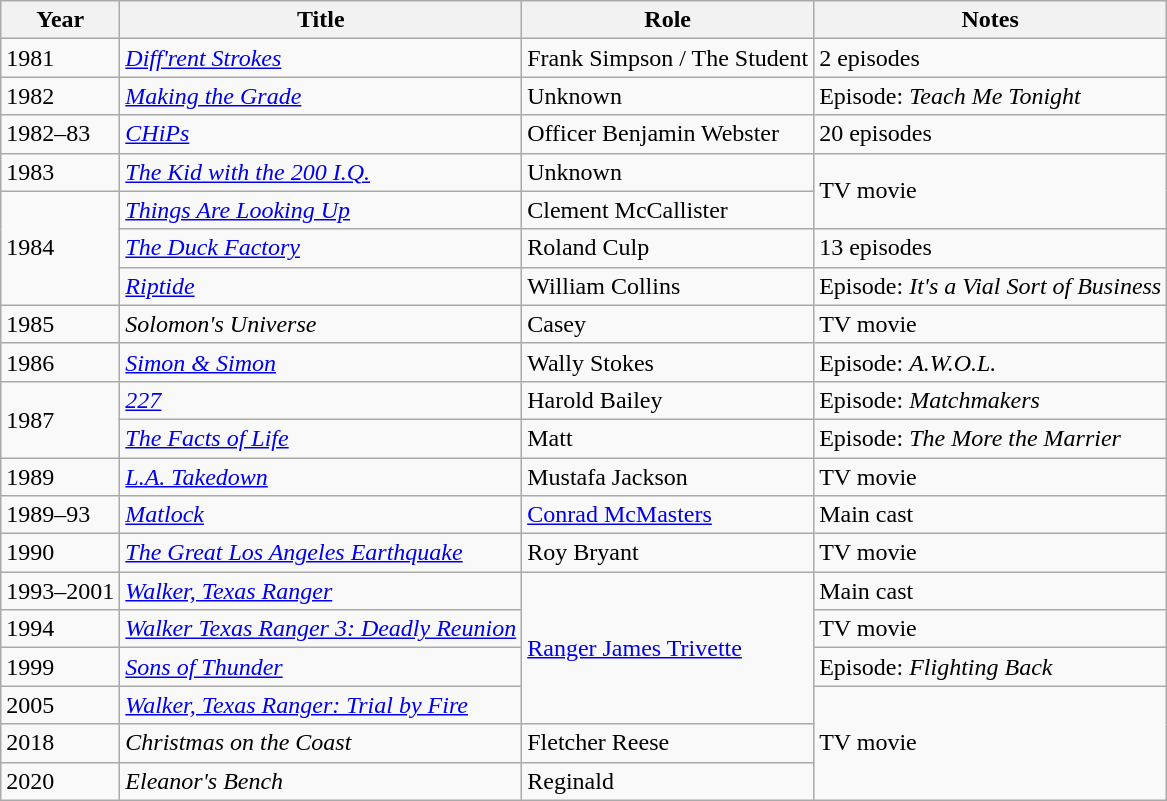<table class="wikitable sortable">
<tr>
<th>Year</th>
<th>Title</th>
<th>Role</th>
<th>Notes</th>
</tr>
<tr>
<td>1981</td>
<td><em><a href='#'>Diff'rent Strokes</a></em></td>
<td>Frank Simpson / The Student</td>
<td>2 episodes</td>
</tr>
<tr>
<td>1982</td>
<td><em><a href='#'>Making the Grade</a></em></td>
<td>Unknown</td>
<td>Episode: <em>Teach Me Tonight</em></td>
</tr>
<tr>
<td>1982–83</td>
<td><em><a href='#'>CHiPs</a></em></td>
<td>Officer Benjamin Webster</td>
<td>20 episodes</td>
</tr>
<tr>
<td>1983</td>
<td><em><a href='#'>The Kid with the 200 I.Q.</a></em></td>
<td>Unknown</td>
<td rowspan="2">TV movie</td>
</tr>
<tr>
<td rowspan=3>1984</td>
<td><em><a href='#'>Things Are Looking Up</a></em></td>
<td>Clement McCallister</td>
</tr>
<tr>
<td><em><a href='#'>The Duck Factory</a></em></td>
<td>Roland Culp</td>
<td>13 episodes</td>
</tr>
<tr>
<td><a href='#'><em>Riptide</em></a></td>
<td>William Collins</td>
<td>Episode: <em>It's a Vial Sort of Business</em></td>
</tr>
<tr>
<td>1985</td>
<td><em>Solomon's Universe</em></td>
<td>Casey</td>
<td>TV movie</td>
</tr>
<tr>
<td>1986</td>
<td><em><a href='#'>Simon & Simon</a></em></td>
<td>Wally Stokes</td>
<td>Episode: <em>A.W.O.L.</em></td>
</tr>
<tr>
<td rowspan=2>1987</td>
<td><em><a href='#'>227</a></em></td>
<td>Harold Bailey</td>
<td>Episode: <em>Matchmakers</em></td>
</tr>
<tr>
<td><em><a href='#'>The Facts of Life</a></em></td>
<td>Matt</td>
<td>Episode: <em>The More the Marrier</em></td>
</tr>
<tr>
<td>1989</td>
<td><em><a href='#'>L.A. Takedown</a></em></td>
<td>Mustafa Jackson</td>
<td>TV movie</td>
</tr>
<tr>
<td>1989–93</td>
<td><em><a href='#'>Matlock</a></em></td>
<td><a href='#'>Conrad McMasters</a></td>
<td>Main cast</td>
</tr>
<tr>
<td>1990</td>
<td><em><a href='#'>The Great Los Angeles Earthquake</a></em></td>
<td>Roy Bryant</td>
<td>TV movie</td>
</tr>
<tr>
<td>1993–2001</td>
<td><em><a href='#'>Walker, Texas Ranger</a></em></td>
<td rowspan="4"><a href='#'>Ranger James Trivette</a></td>
<td>Main cast</td>
</tr>
<tr>
<td>1994</td>
<td><em><a href='#'>Walker Texas Ranger 3: Deadly Reunion</a></em></td>
<td>TV movie</td>
</tr>
<tr>
<td>1999</td>
<td><em><a href='#'>Sons of Thunder</a></em></td>
<td>Episode: <em>Flighting Back</em></td>
</tr>
<tr>
<td>2005</td>
<td><em><a href='#'>Walker, Texas Ranger: Trial by Fire</a></em></td>
<td rowspan="3">TV movie</td>
</tr>
<tr>
<td>2018</td>
<td><em>Christmas on the Coast</em></td>
<td>Fletcher Reese</td>
</tr>
<tr>
<td>2020</td>
<td><em>Eleanor's Bench</em></td>
<td>Reginald</td>
</tr>
</table>
